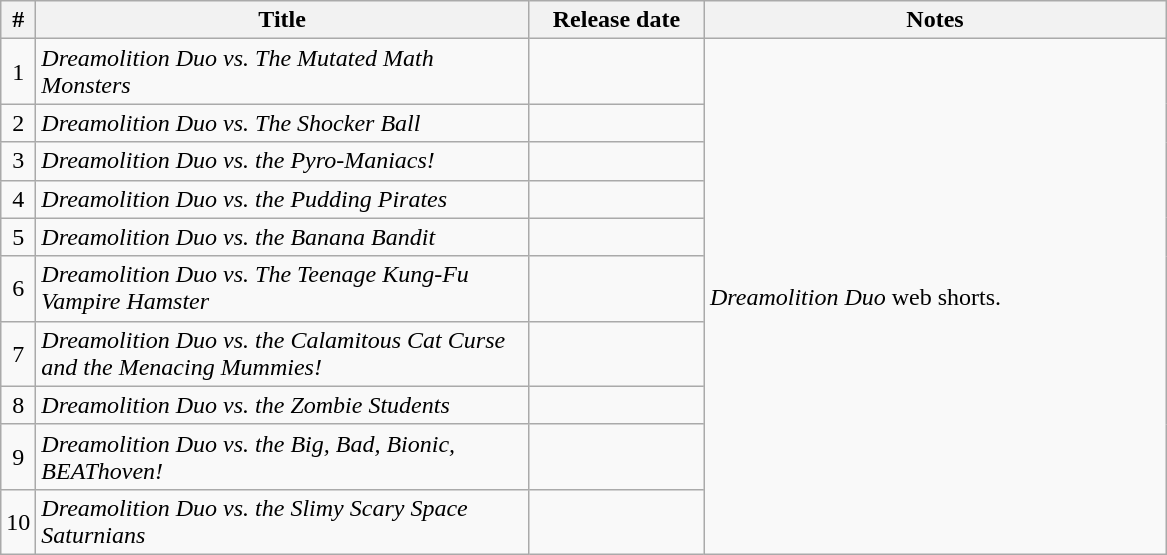<table class="wikitable sortable">
<tr>
<th width=10>#</th>
<th width=321>Title</th>
<th width=110>Release date</th>
<th width=300>Notes</th>
</tr>
<tr>
<td align="center">1</td>
<td><em>Dreamolition Duo vs. The Mutated Math Monsters</em></td>
<td align="right"></td>
<td rowspan="10"><em>Dreamolition Duo</em> web shorts.</td>
</tr>
<tr>
<td align="center">2</td>
<td><em>Dreamolition Duo vs. The Shocker Ball</em></td>
<td align="right"></td>
</tr>
<tr>
<td align="center">3</td>
<td><em>Dreamolition Duo vs. the Pyro-Maniacs!</em></td>
<td align="right"></td>
</tr>
<tr>
<td align="center">4</td>
<td><em>Dreamolition Duo vs. the Pudding Pirates</em></td>
<td align="right"></td>
</tr>
<tr>
<td align="center">5</td>
<td><em>Dreamolition Duo vs. the Banana Bandit</em></td>
<td align="right"></td>
</tr>
<tr>
<td align="center">6</td>
<td><em>Dreamolition Duo vs. The Teenage Kung-Fu Vampire Hamster</em></td>
<td align="right"></td>
</tr>
<tr>
<td align="center">7</td>
<td><em>Dreamolition Duo vs. the Calamitous Cat Curse and the Menacing Mummies!</em></td>
<td align="right"></td>
</tr>
<tr>
<td align="center">8</td>
<td><em>Dreamolition Duo vs. the Zombie Students</em></td>
<td align="right"></td>
</tr>
<tr>
<td align="center">9</td>
<td><em>Dreamolition Duo vs. the Big, Bad, Bionic, BEAThoven!</em></td>
<td align="right"></td>
</tr>
<tr>
<td align="center">10</td>
<td><em>Dreamolition Duo vs. the Slimy Scary Space Saturnians</em></td>
<td align="right"></td>
</tr>
</table>
